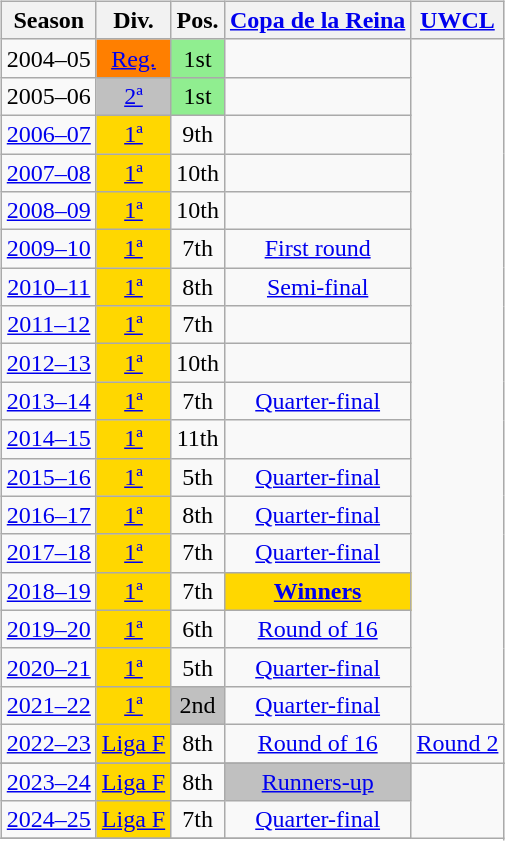<table>
<tr>
<td valign="top" width=0%><br><table class="wikitable sortable" style="text-align:center">
<tr>
<th>Season</th>
<th>Div.</th>
<th>Pos.</th>
<th><a href='#'>Copa de la Reina</a></th>
<th><a href='#'>UWCL</a></th>
</tr>
<tr>
<td>2004–05</td>
<td bgcolor=#FF7F00><a href='#'>Reg.</a></td>
<td bgcolor=lightgreen>1st</td>
<td></td>
</tr>
<tr>
<td>2005–06</td>
<td bgcolor=silver><a href='#'>2ª</a></td>
<td bgcolor=lightgreen>1st</td>
<td></td>
</tr>
<tr>
<td><a href='#'>2006–07</a></td>
<td bgcolor=gold><a href='#'>1ª</a></td>
<td>9th</td>
<td></td>
</tr>
<tr>
<td><a href='#'>2007–08</a></td>
<td bgcolor=gold><a href='#'>1ª</a></td>
<td>10th</td>
<td></td>
</tr>
<tr>
<td><a href='#'>2008–09</a></td>
<td bgcolor=gold><a href='#'>1ª</a></td>
<td>10th</td>
<td></td>
</tr>
<tr>
<td><a href='#'>2009–10</a></td>
<td bgcolor=gold><a href='#'>1ª</a></td>
<td>7th</td>
<td><a href='#'>First round</a></td>
</tr>
<tr>
<td><a href='#'>2010–11</a></td>
<td bgcolor=gold><a href='#'>1ª</a></td>
<td>8th</td>
<td><a href='#'>Semi-final</a></td>
</tr>
<tr>
<td><a href='#'>2011–12</a></td>
<td bgcolor=gold><a href='#'>1ª</a></td>
<td>7th</td>
<td></td>
</tr>
<tr>
<td><a href='#'>2012–13</a></td>
<td bgcolor=gold><a href='#'>1ª</a></td>
<td>10th</td>
<td></td>
</tr>
<tr>
<td><a href='#'>2013–14</a></td>
<td bgcolor=gold><a href='#'>1ª</a></td>
<td>7th</td>
<td><a href='#'>Quarter-final</a></td>
</tr>
<tr>
<td><a href='#'>2014–15</a></td>
<td bgcolor=gold><a href='#'>1ª</a></td>
<td>11th</td>
<td></td>
</tr>
<tr>
<td><a href='#'>2015–16</a></td>
<td bgcolor=gold><a href='#'>1ª</a></td>
<td>5th</td>
<td><a href='#'>Quarter-final</a></td>
</tr>
<tr>
<td><a href='#'>2016–17</a></td>
<td bgcolor=gold><a href='#'>1ª</a></td>
<td>8th</td>
<td><a href='#'>Quarter-final</a></td>
</tr>
<tr>
<td><a href='#'>2017–18</a></td>
<td bgcolor=gold><a href='#'>1ª</a></td>
<td>7th</td>
<td><a href='#'>Quarter-final</a></td>
</tr>
<tr>
<td><a href='#'>2018–19</a></td>
<td bgcolor=gold><a href='#'>1ª</a></td>
<td>7th</td>
<td bgcolor=gold><a href='#'><strong>Winners</strong></a></td>
</tr>
<tr>
<td><a href='#'>2019–20</a></td>
<td bgcolor=gold><a href='#'>1ª</a></td>
<td>6th</td>
<td><a href='#'>Round of 16</a></td>
</tr>
<tr>
<td><a href='#'>2020–21</a></td>
<td bgcolor=gold><a href='#'>1ª</a></td>
<td>5th</td>
<td><a href='#'>Quarter-final</a></td>
</tr>
<tr>
<td><a href='#'>2021–22</a></td>
<td bgcolor=gold><a href='#'>1ª</a></td>
<td bgcolor=silver>2nd</td>
<td><a href='#'>Quarter-final</a></td>
</tr>
<tr>
<td><a href='#'>2022–23</a></td>
<td bgcolor=gold><a href='#'>Liga F</a></td>
<td>8th</td>
<td><a href='#'>Round of 16</a></td>
<td><a href='#'>Round 2</a></td>
</tr>
<tr>
</tr>
<tr>
<td><a href='#'>2023–24</a></td>
<td bgcolor=gold><a href='#'>Liga F</a></td>
<td>8th</td>
<td bgcolor=silver><a href='#'>Runners-up</a></td>
</tr>
<tr>
<td><a href='#'>2024–25</a></td>
<td bgcolor=gold><a href='#'>Liga F</a></td>
<td>7th</td>
<td><a href='#'>Quarter-final</a></td>
</tr>
<tr>
</tr>
</table>
</td>
</tr>
</table>
